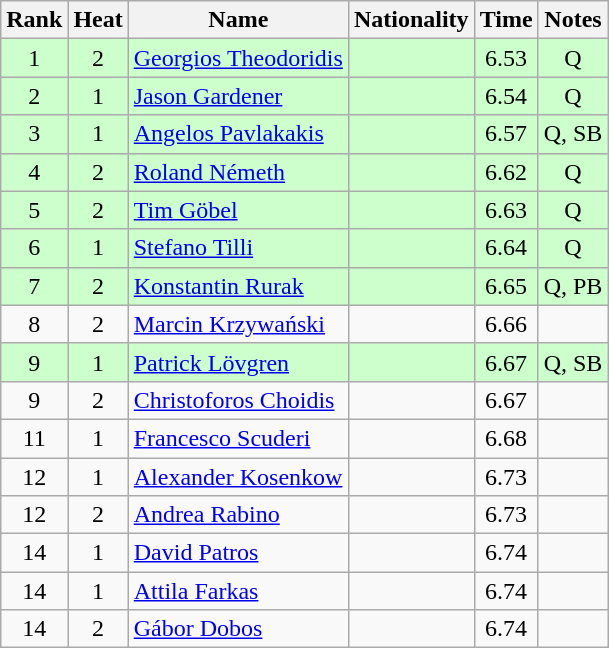<table class="wikitable sortable" style="text-align:center">
<tr>
<th>Rank</th>
<th>Heat</th>
<th>Name</th>
<th>Nationality</th>
<th>Time</th>
<th>Notes</th>
</tr>
<tr bgcolor=ccffcc>
<td>1</td>
<td>2</td>
<td align="left"><a href='#'>Georgios Theodoridis</a></td>
<td align=left></td>
<td>6.53</td>
<td>Q</td>
</tr>
<tr bgcolor=ccffcc>
<td>2</td>
<td>1</td>
<td align="left"><a href='#'>Jason Gardener</a></td>
<td align=left></td>
<td>6.54</td>
<td>Q</td>
</tr>
<tr bgcolor=ccffcc>
<td>3</td>
<td>1</td>
<td align="left"><a href='#'>Angelos Pavlakakis</a></td>
<td align=left></td>
<td>6.57</td>
<td>Q, SB</td>
</tr>
<tr bgcolor=ccffcc>
<td>4</td>
<td>2</td>
<td align="left"><a href='#'>Roland Németh</a></td>
<td align=left></td>
<td>6.62</td>
<td>Q</td>
</tr>
<tr bgcolor=ccffcc>
<td>5</td>
<td>2</td>
<td align="left"><a href='#'>Tim Göbel</a></td>
<td align=left></td>
<td>6.63</td>
<td>Q</td>
</tr>
<tr bgcolor=ccffcc>
<td>6</td>
<td>1</td>
<td align="left"><a href='#'>Stefano Tilli</a></td>
<td align=left></td>
<td>6.64</td>
<td>Q</td>
</tr>
<tr bgcolor=ccffcc>
<td>7</td>
<td>2</td>
<td align="left"><a href='#'>Konstantin Rurak</a></td>
<td align=left></td>
<td>6.65</td>
<td>Q, PB</td>
</tr>
<tr>
<td>8</td>
<td>2</td>
<td align="left"><a href='#'>Marcin Krzywański</a></td>
<td align=left></td>
<td>6.66</td>
<td></td>
</tr>
<tr bgcolor=ccffcc>
<td>9</td>
<td>1</td>
<td align="left"><a href='#'>Patrick Lövgren</a></td>
<td align=left></td>
<td>6.67</td>
<td>Q, SB</td>
</tr>
<tr>
<td>9</td>
<td>2</td>
<td align="left"><a href='#'>Christoforos Choidis</a></td>
<td align=left></td>
<td>6.67</td>
<td></td>
</tr>
<tr>
<td>11</td>
<td>1</td>
<td align="left"><a href='#'>Francesco Scuderi</a></td>
<td align=left></td>
<td>6.68</td>
<td></td>
</tr>
<tr>
<td>12</td>
<td>1</td>
<td align="left"><a href='#'>Alexander Kosenkow</a></td>
<td align=left></td>
<td>6.73</td>
<td></td>
</tr>
<tr>
<td>12</td>
<td>2</td>
<td align="left"><a href='#'>Andrea Rabino</a></td>
<td align=left></td>
<td>6.73</td>
<td></td>
</tr>
<tr>
<td>14</td>
<td>1</td>
<td align="left"><a href='#'>David Patros</a></td>
<td align=left></td>
<td>6.74</td>
<td></td>
</tr>
<tr>
<td>14</td>
<td>1</td>
<td align="left"><a href='#'>Attila Farkas</a></td>
<td align=left></td>
<td>6.74</td>
<td></td>
</tr>
<tr>
<td>14</td>
<td>2</td>
<td align="left"><a href='#'>Gábor Dobos</a></td>
<td align=left></td>
<td>6.74</td>
<td></td>
</tr>
</table>
